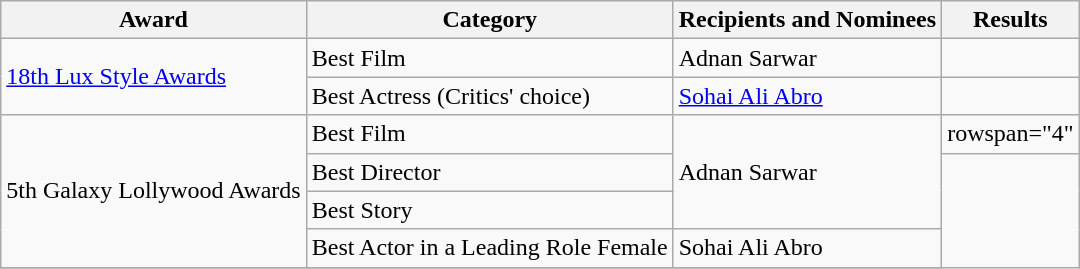<table class="wikitable plainrowheaders sortable">
<tr>
<th>Award</th>
<th>Category</th>
<th>Recipients and Nominees</th>
<th>Results</th>
</tr>
<tr>
<td rowspan="2"><a href='#'>18th Lux Style Awards</a><br></td>
<td>Best Film</td>
<td>Adnan Sarwar</td>
<td></td>
</tr>
<tr>
<td>Best Actress (Critics' choice)</td>
<td><a href='#'>Sohai Ali Abro</a></td>
<td></td>
</tr>
<tr>
<td rowspan="4">5th Galaxy Lollywood Awards<br></td>
<td>Best Film</td>
<td rowspan="3">Adnan Sarwar</td>
<td>rowspan="4" </td>
</tr>
<tr>
<td>Best Director</td>
</tr>
<tr>
<td>Best Story</td>
</tr>
<tr>
<td>Best Actor in a Leading Role Female</td>
<td>Sohai Ali Abro</td>
</tr>
<tr>
</tr>
</table>
